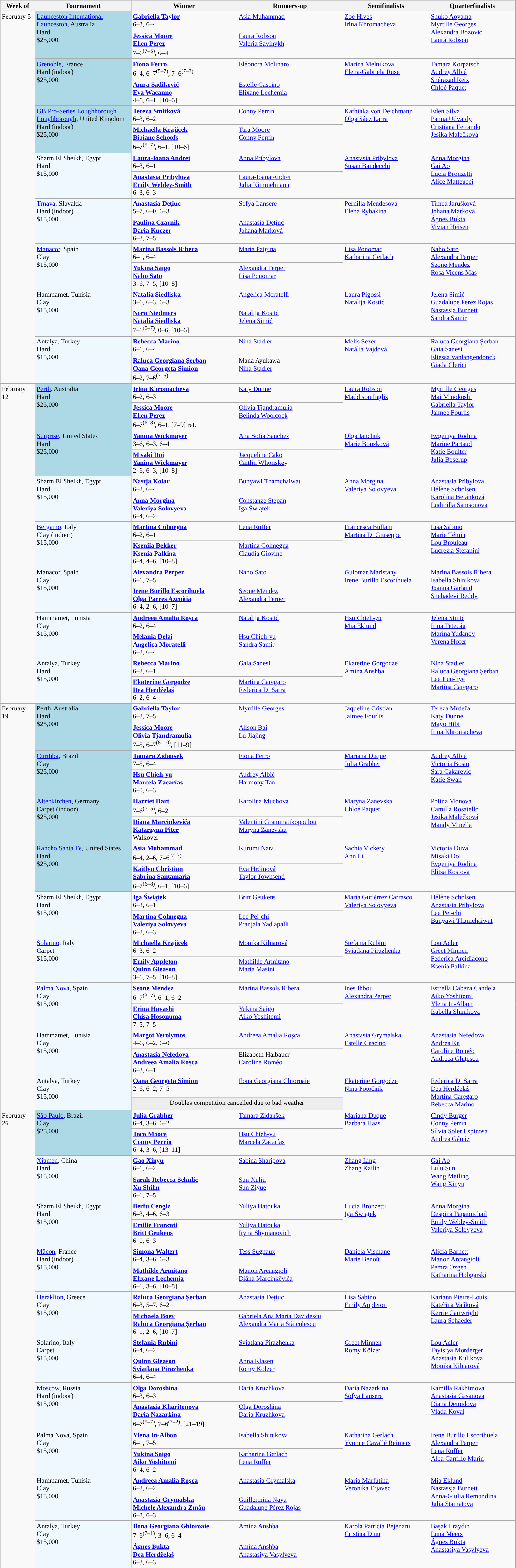<table class="wikitable" style="font-size:85%;">
<tr>
<th width="65">Week of</th>
<th style="width:190px;">Tournament</th>
<th style="width:210px;">Winner</th>
<th style="width:210px;">Runners-up</th>
<th style="width:170px;">Semifinalists</th>
<th style="width:170px;">Quarterfinalists</th>
</tr>
<tr valign=top>
<td rowspan=16>February 5</td>
<td rowspan="2" style="background:lightblue;"><a href='#'>Launceston International</a> <br> <a href='#'>Launceston</a>, Australia <br> Hard <br> $25,000 <br> </td>
<td><strong> <a href='#'>Gabriella Taylor</a></strong> <br> 6–3, 6–4</td>
<td> <a href='#'>Asia Muhammad</a></td>
<td rowspan=2> <a href='#'>Zoe Hives</a> <br>  <a href='#'>Irina Khromacheva</a></td>
<td rowspan=2> <a href='#'>Shuko Aoyama</a> <br>  <a href='#'>Myrtille Georges</a> <br>  <a href='#'>Alexandra Bozovic</a> <br>  <a href='#'>Laura Robson</a></td>
</tr>
<tr valign=top>
<td><strong> <a href='#'>Jessica Moore</a> <br>  <a href='#'>Ellen Perez</a></strong> <br> 7–6<sup>(7–5)</sup>, 6–4</td>
<td> <a href='#'>Laura Robson</a> <br>  <a href='#'>Valeria Savinykh</a></td>
</tr>
<tr valign=top>
<td rowspan="2" style="background:lightblue"><a href='#'>Grenoble</a>, France <br> Hard (indoor) <br> $25,000 <br> </td>
<td> <strong><a href='#'>Fiona Ferro</a></strong> <br> 6–4, 6–7<sup>(5–7)</sup>, 7–6<sup>(7–3)</sup></td>
<td> <a href='#'>Eléonora Molinaro</a></td>
<td rowspan=2> <a href='#'>Marina Melnikova</a> <br>  <a href='#'>Elena-Gabriela Ruse</a></td>
<td rowspan=2> <a href='#'>Tamara Korpatsch</a> <br>  <a href='#'>Audrey Albié</a> <br>  <a href='#'>Shérazad Reix</a> <br>  <a href='#'>Chloé Paquet</a></td>
</tr>
<tr valign=top>
<td><strong> <a href='#'>Amra Sadiković</a> <br>  <a href='#'>Eva Wacanno</a></strong> <br> 4–6, 6–1, [10–6]</td>
<td> <a href='#'>Estelle Cascino</a> <br>  <a href='#'>Elixane Lechemia</a></td>
</tr>
<tr valign=top>
<td rowspan="2" style="background:lightblue;"><a href='#'>GB Pro-Series Loughborough</a> <br> <a href='#'>Loughborough</a>, United Kingdom <br> Hard (indoor) <br> $25,000 <br> </td>
<td><strong> <a href='#'>Tereza Smitková</a></strong> <br> 6–3, 6–2</td>
<td> <a href='#'>Conny Perrin</a></td>
<td rowspan=2> <a href='#'>Kathinka von Deichmann</a> <br>  <a href='#'>Olga Sáez Larra</a></td>
<td rowspan=2> <a href='#'>Eden Silva</a> <br>  <a href='#'>Panna Udvardy</a> <br>  <a href='#'>Cristiana Ferrando</a> <br>  <a href='#'>Jesika Malečková</a></td>
</tr>
<tr valign=top>
<td><strong> <a href='#'>Michaëlla Krajicek</a> <br>  <a href='#'>Bibiane Schoofs</a></strong> <br> 6–7<sup>(5–7)</sup>, 6–1, [10–6]</td>
<td> <a href='#'>Tara Moore</a> <br>  <a href='#'>Conny Perrin</a></td>
</tr>
<tr valign=top>
<td rowspan="2" style="background:#f0f8ff;">Sharm El Sheikh, Egypt <br> Hard <br> $15,000 <br> </td>
<td><strong> <a href='#'>Laura-Ioana Andrei</a></strong> <br> 6–3, 6–1</td>
<td> <a href='#'>Anna Pribylova</a></td>
<td rowspan=2> <a href='#'>Anastasia Pribylova</a> <br>  <a href='#'>Susan Bandecchi</a></td>
<td rowspan=2> <a href='#'>Anna Morgina</a> <br>  <a href='#'>Gai Ao</a> <br>  <a href='#'>Lucia Bronzetti</a> <br>  <a href='#'>Alice Matteucci</a></td>
</tr>
<tr valign=top>
<td><strong> <a href='#'>Anastasia Pribylova</a> <br>  <a href='#'>Emily Webley-Smith</a></strong> <br> 6–3, 6–3</td>
<td> <a href='#'>Laura-Ioana Andrei</a> <br>  <a href='#'>Julia Kimmelmann</a></td>
</tr>
<tr valign=top>
<td rowspan="2" style="background:#f0f8ff;"><a href='#'>Trnava</a>, Slovakia <br> Hard (indoor) <br> $15,000 <br> </td>
<td><strong> <a href='#'>Anastasia Dețiuc</a></strong> <br> 5–7, 6–0, 6–3</td>
<td> <a href='#'>Sofya Lansere</a></td>
<td rowspan=2> <a href='#'>Pernilla Mendesová</a> <br>  <a href='#'>Elena Rybakina</a></td>
<td rowspan=2> <a href='#'>Timea Jarušková</a> <br>  <a href='#'>Johana Marková</a> <br>  <a href='#'>Ágnes Bukta</a> <br>  <a href='#'>Vivian Heisen</a></td>
</tr>
<tr valign=top>
<td><strong> <a href='#'>Paulina Czarnik</a> <br>  <a href='#'>Daria Kuczer</a></strong> <br> 6–3, 7–5</td>
<td> <a href='#'>Anastasia Dețiuc</a> <br>  <a href='#'>Johana Marková</a></td>
</tr>
<tr valign=top>
<td rowspan="2" style="background:#f0f8ff;"><a href='#'>Manacor</a>, Spain <br> Clay <br> $15,000 <br> </td>
<td> <strong><a href='#'>Marina Bassols Ribera</a></strong> <br> 6–1, 6–4</td>
<td> <a href='#'>Marta Paigina</a></td>
<td rowspan=2> <a href='#'>Lisa Ponomar</a> <br>  <a href='#'>Katharina Gerlach</a></td>
<td rowspan=2> <a href='#'>Naho Sato</a> <br>  <a href='#'>Alexandra Perper</a> <br>  <a href='#'>Seone Mendez</a> <br>  <a href='#'>Rosa Vicens Mas</a></td>
</tr>
<tr valign=top>
<td><strong> <a href='#'>Yukina Saigo</a> <br>  <a href='#'>Naho Sato</a></strong> <br> 3–6, 7–5, [10–8]</td>
<td> <a href='#'>Alexandra Perper</a> <br>  <a href='#'>Lisa Ponomar</a></td>
</tr>
<tr valign=top>
<td rowspan="2" style="background:#f0f8ff;">Hammamet, Tunisia <br> Clay <br> $15,000 <br>  </td>
<td><strong> <a href='#'>Natalia Siedliska</a></strong> <br> 3–6, 6–3, 6–3</td>
<td> <a href='#'>Angelica Moratelli</a></td>
<td rowspan=2> <a href='#'>Laura Pigossi</a> <br>  <a href='#'>Natalija Kostić</a></td>
<td rowspan=2> <a href='#'>Jelena Simić</a> <br>  <a href='#'>Guadalupe Pérez Rojas</a> <br>  <a href='#'>Nastassja Burnett</a> <br>  <a href='#'>Sandra Samir</a></td>
</tr>
<tr valign=top>
<td><strong> <a href='#'>Nora Niedmers</a> <br>  <a href='#'>Natalia Siedliska</a></strong> <br> 7–6<sup>(9–7)</sup>, 0–6, [10–6]</td>
<td> <a href='#'>Natalija Kostić</a> <br>  <a href='#'>Jelena Simić</a></td>
</tr>
<tr valign=top>
<td rowspan="2" style="background:#f0f8ff;">Antalya, Turkey <br> Hard <br> $15,000 <br> </td>
<td><strong> <a href='#'>Rebecca Marino</a></strong> <br> 6–1, 6–4</td>
<td> <a href='#'>Nina Stadler</a></td>
<td rowspan=2> <a href='#'>Melis Sezer</a> <br>  <a href='#'>Natália Vajdová</a></td>
<td rowspan=2> <a href='#'>Raluca Georgiana Șerban</a> <br>  <a href='#'>Gaia Sanesi</a> <br>  <a href='#'>Eliessa Vanlangendonck</a> <br>  <a href='#'>Giada Clerici</a></td>
</tr>
<tr valign=top>
<td><strong> <a href='#'>Raluca Georgiana Șerban</a> <br>  <a href='#'>Oana Georgeta Simion</a></strong> <br> 6–2, 7–6<sup>(7–5)</sup></td>
<td> Mana Ayukawa <br>  <a href='#'>Nina Stadler</a></td>
</tr>
<tr valign=top>
<td rowspan=14>February 12</td>
<td rowspan="2" style="background:lightblue;"><a href='#'>Perth</a>, Australia <br> Hard <br> $25,000 <br> </td>
<td><strong> <a href='#'>Irina Khromacheva</a></strong> <br> 6–2, 6–3</td>
<td> <a href='#'>Katy Dunne</a></td>
<td rowspan=2> <a href='#'>Laura Robson</a><br>  <a href='#'>Maddison Inglis</a></td>
<td rowspan=2> <a href='#'>Myrtille Georges</a> <br>  <a href='#'>Mai Minokoshi</a> <br>  <a href='#'>Gabriella Taylor</a> <br>  <a href='#'>Jaimee Fourlis</a></td>
</tr>
<tr valign=top>
<td> <strong><a href='#'>Jessica Moore</a></strong> <br>  <strong><a href='#'>Ellen Perez</a></strong> <br> 6–7<sup>(6–8)</sup>, 6–1, [7–9] ret.</td>
<td> <a href='#'>Olivia Tjandramulia</a> <br>  <a href='#'>Belinda Woolcock</a></td>
</tr>
<tr valign=top>
<td rowspan="2" style="background:lightblue;"><a href='#'>Surprise</a>, United States <br> Hard <br> $25,000 <br> </td>
<td> <strong><a href='#'>Yanina Wickmayer</a></strong> <br> 3–6, 6–3, 6–4</td>
<td> <a href='#'>Ana Sofía Sánchez</a></td>
<td rowspan=2> <a href='#'>Olga Ianchuk</a> <br>  <a href='#'>Marie Bouzková</a></td>
<td rowspan=2> <a href='#'>Evgeniya Rodina</a> <br>  <a href='#'>Marine Partaud</a> <br>  <a href='#'>Katie Boulter</a> <br>  <a href='#'>Julia Boserup</a></td>
</tr>
<tr valign=top>
<td> <strong><a href='#'>Misaki Doi</a></strong> <br>  <strong><a href='#'>Yanina Wickmayer</a></strong> <br> 2–6, 6–3, [10–8]</td>
<td> <a href='#'>Jacqueline Cako</a> <br>  <a href='#'>Caitlin Whoriskey</a></td>
</tr>
<tr valign=top>
<td rowspan="2" style="background:#f0f8ff;">Sharm El Sheikh, Egypt <br> Hard <br> $15,000 <br> </td>
<td><strong> <a href='#'>Nastja Kolar</a></strong> <br> 6–2, 6–4</td>
<td> <a href='#'>Bunyawi Thamchaiwat</a></td>
<td rowspan=2> <a href='#'>Anna Morgina</a> <br>  <a href='#'>Valeriya Solovyeva</a></td>
<td rowspan=2> <a href='#'>Anastasia Pribylova</a> <br>  <a href='#'>Hélène Scholsen</a> <br>  <a href='#'>Karolína Beránková</a> <br>  <a href='#'>Ludmilla Samsonova</a></td>
</tr>
<tr valign=top>
<td> <strong><a href='#'>Anna Morgina</a></strong> <br>  <strong><a href='#'>Valeriya Solovyeva</a></strong> <br> 6–4, 6–2</td>
<td> <a href='#'>Constanze Stepan</a> <br>  <a href='#'>Iga Świątek</a></td>
</tr>
<tr valign=top>
<td rowspan="2" style="background:#f0f8ff;"><a href='#'>Bergamo</a>, Italy <br> Clay (indoor) <br> $15,000 <br> </td>
<td><strong> <a href='#'>Martina Colmegna</a></strong> <br> 6–2, 6–1</td>
<td> <a href='#'>Lena Rüffer</a></td>
<td rowspan=2> <a href='#'>Francesca Bullani</a> <br>  <a href='#'>Martina Di Giuseppe</a></td>
<td rowspan=2> <a href='#'>Lisa Sabino</a> <br>  <a href='#'>Marie Témin</a> <br>  <a href='#'>Lou Brouleau</a> <br>  <a href='#'>Lucrezia Stefanini</a></td>
</tr>
<tr valign=top>
<td> <strong><a href='#'>Kseniia Bekker</a></strong> <br>  <strong><a href='#'>Ksenia Palkina</a></strong> <br> 6–4, 4–6, [10–8]</td>
<td> <a href='#'>Martina Colmegna</a> <br>  <a href='#'>Claudia Giovine</a></td>
</tr>
<tr valign=top>
<td rowspan="2" style="background:#f0f8ff;">Manacor, Spain <br> Clay <br> $15,000 <br> </td>
<td> <strong><a href='#'>Alexandra Perper</a></strong> <br> 6–1, 7–5</td>
<td> <a href='#'>Naho Sato</a></td>
<td rowspan=2> <a href='#'>Guiomar Maristany</a> <br>  <a href='#'>Irene Burillo Escorihuela</a></td>
<td rowspan=2> <a href='#'>Marina Bassols Ribera</a> <br>  <a href='#'>Isabella Shinikova</a><br> <a href='#'>Joanna Garland</a> <br>  <a href='#'>Snehadevi Reddy</a></td>
</tr>
<tr valign=top>
<td> <strong><a href='#'>Irene Burillo Escorihuela</a></strong> <br>  <strong><a href='#'>Olga Parres Azcoitia</a></strong> <br> 6–4, 2–6, [10–7]</td>
<td> <a href='#'>Seone Mendez</a> <br>  <a href='#'>Alexandra Perper</a></td>
</tr>
<tr valign=top>
<td rowspan="2" style="background:#f0f8ff;">Hammamet, Tunisia <br> Clay <br> $15,000 <br> </td>
<td> <strong><a href='#'>Andreea Amalia Roșca</a></strong> <br> 6–2, 6–4</td>
<td> <a href='#'>Natalija Kostić</a></td>
<td rowspan=2> <a href='#'>Hsu Chieh-yu</a> <br>  <a href='#'>Mia Eklund</a></td>
<td rowspan=2> <a href='#'>Jelena Simić</a> <br>  <a href='#'>Irina Fetecău</a> <br>  <a href='#'>Marina Yudanov</a> <br>  <a href='#'>Verena Hofer</a></td>
</tr>
<tr valign=top>
<td><strong> <a href='#'>Melania Delai</a> <br>  <a href='#'>Angelica Moratelli</a></strong> <br> 6–2, 6–4</td>
<td> <a href='#'>Hsu Chieh-yu</a> <br>  <a href='#'>Sandra Samir</a></td>
</tr>
<tr valign=top>
<td rowspan="2" style="background:#f0f8ff;">Antalya, Turkey <br> Hard <br> $15,000 <br> </td>
<td><strong> <a href='#'>Rebecca Marino</a></strong> <br> 6–2, 6–1</td>
<td> <a href='#'>Gaia Sanesi</a></td>
<td rowspan=2> <a href='#'>Ekaterine Gorgodze</a> <br>  <a href='#'>Amina Anshba</a></td>
<td rowspan=2> <a href='#'>Nina Stadler</a> <br>  <a href='#'>Raluca Georgiana Șerban</a> <br> <a href='#'>Lee Eun-hye</a> <br> <a href='#'>Martina Caregaro</a></td>
</tr>
<tr valign=top>
<td> <strong><a href='#'>Ekaterine Gorgodze</a></strong> <br>  <strong><a href='#'>Dea Herdželaš</a></strong> <br> 6–2, 6–4</td>
<td> <a href='#'>Martina Caregaro</a> <br>  <a href='#'>Federica Di Sarra</a></td>
</tr>
<tr valign=top>
<td rowspan=18>February 19</td>
<td rowspan="2" style="background:lightblue;">Perth, Australia <br> Hard <br> $25,000 <br> </td>
<td><strong> <a href='#'>Gabriella Taylor</a></strong> <br> 6–2, 7–5</td>
<td> <a href='#'>Myrtille Georges</a></td>
<td rowspan=2> <a href='#'>Jaqueline Cristian</a> <br>  <a href='#'>Jaimee Fourlis</a></td>
<td rowspan=2> <a href='#'>Tereza Mrdeža</a> <br>  <a href='#'>Katy Dunne</a> <br>  <a href='#'>Mayo Hibi</a> <br>  <a href='#'>Irina Khromacheva</a></td>
</tr>
<tr valign=top>
<td><strong> <a href='#'>Jessica Moore</a> <br>  <a href='#'>Olivia Tjandramulia</a></strong> <br> 7–5, 6–7<sup>(8–10)</sup>, [11–9]</td>
<td> <a href='#'>Alison Bai</a> <br>  <a href='#'>Lu Jiajing</a></td>
</tr>
<tr valign=top>
<td rowspan="2" style="background:lightblue;"><a href='#'>Curitiba</a>, Brazil <br> Clay <br> $25,000 <br> </td>
<td><strong> <a href='#'>Tamara Zidanšek</a></strong> <br> 7–5, 6–4</td>
<td> <a href='#'>Fiona Ferro</a></td>
<td rowspan=2> <a href='#'>Mariana Duque</a> <br>  <a href='#'>Julia Grabher</a></td>
<td rowspan=2> <a href='#'>Audrey Albié</a> <br>  <a href='#'>Victoria Bosio</a> <br>  <a href='#'>Sara Cakarevic</a> <br>  <a href='#'>Katie Swan</a></td>
</tr>
<tr valign=top>
<td><strong> <a href='#'>Hsu Chieh-yu</a> <br>  <a href='#'>Marcela Zacarías</a></strong> <br> 6–0, 6–3</td>
<td> <a href='#'>Audrey Albié</a> <br>  <a href='#'>Harmony Tan</a></td>
</tr>
<tr valign=top>
<td rowspan="2" style="background:lightblue;"><a href='#'>Altenkirchen</a>, Germany <br> Carpet (indoor) <br> $25,000 <br> </td>
<td><strong> <a href='#'>Harriet Dart</a></strong> <br> 7–6<sup>(7–5)</sup>, 6–2</td>
<td> <a href='#'>Karolína Muchová</a></td>
<td rowspan=2> <a href='#'>Maryna Zanevska</a> <br>  <a href='#'>Chloé Paquet</a></td>
<td rowspan=2> <a href='#'>Polina Monova</a> <br>  <a href='#'>Camilla Rosatello</a> <br>  <a href='#'>Jesika Malečková</a> <br>  <a href='#'>Mandy Minella</a></td>
</tr>
<tr valign=top>
<td><strong> <a href='#'>Diāna Marcinkēviča</a> <br>  <a href='#'>Katarzyna Piter</a></strong> <br> Walkover</td>
<td> <a href='#'>Valentini Grammatikopoulou</a> <br>  <a href='#'>Maryna Zanevska</a></td>
</tr>
<tr valign=top>
<td rowspan="2" style="background:lightblue;"><a href='#'>Rancho Santa Fe</a>, United States <br> Hard <br> $25,000 <br> </td>
<td><strong> <a href='#'>Asia Muhammad</a></strong> <br> 6–4, 2–6, 7–6<sup>(7–3)</sup></td>
<td> <a href='#'>Kurumi Nara</a></td>
<td rowspan=2> <a href='#'>Sachia Vickery</a> <br>  <a href='#'>Ann Li</a></td>
<td rowspan=2> <a href='#'>Victoria Duval</a> <br>  <a href='#'>Misaki Doi</a> <br>  <a href='#'>Evgeniya Rodina</a> <br>  <a href='#'>Elitsa Kostova</a></td>
</tr>
<tr valign=top>
<td><strong> <a href='#'>Kaitlyn Christian</a> <br>  <a href='#'>Sabrina Santamaria</a></strong> <br> 6–7<sup>(6–8)</sup>, 6–1, [10–6]</td>
<td> <a href='#'>Eva Hrdinová</a> <br>  <a href='#'>Taylor Townsend</a></td>
</tr>
<tr valign=top>
<td rowspan="2" style="background:#f0f8ff;">Sharm El Sheikh, Egypt <br> Hard <br> $15,000 <br> </td>
<td><strong> <a href='#'>Iga Świątek</a></strong> <br> 6–3, 6–1</td>
<td> <a href='#'>Britt Geukens</a></td>
<td rowspan=2> <a href='#'>María Gutiérrez Carrasco</a> <br>  <a href='#'>Valeriya Solovyeva</a></td>
<td rowspan=2> <a href='#'>Hélène Scholsen</a> <br>  <a href='#'>Anastasia Pribylova</a> <br>  <a href='#'>Lee Pei-chi</a> <br>  <a href='#'>Bunyawi Thamchaiwat</a></td>
</tr>
<tr valign=top>
<td><strong> <a href='#'>Martina Colmegna</a> <br>  <a href='#'>Valeriya Solovyeva</a></strong> <br> 6–2, 6–3</td>
<td> <a href='#'>Lee Pei-chi</a> <br>  <a href='#'>Pranjala Yadlapalli</a></td>
</tr>
<tr valign=top>
<td rowspan="2" style="background:#f0f8ff;"><a href='#'>Solarino</a>, Italy <br> Carpet <br> $15,000 <br> </td>
<td><strong> <a href='#'>Michaëlla Krajicek</a></strong> <br> 6–3, 6–2</td>
<td> <a href='#'>Monika Kilnarová</a></td>
<td rowspan=2> <a href='#'>Stefania Rubini</a> <br>  <a href='#'>Sviatlana Pirazhenka</a></td>
<td rowspan=2> <a href='#'>Lou Adler</a> <br>  <a href='#'>Greet Minnen</a> <br>  <a href='#'>Federica Arcidiacono</a> <br>  <a href='#'>Ksenia Palkina</a></td>
</tr>
<tr valign=top>
<td><strong> <a href='#'>Emily Appleton</a> <br>  <a href='#'>Quinn Gleason</a></strong> <br> 3–6, 7–5, [10–8]</td>
<td> <a href='#'>Mathilde Armitano</a> <br>  <a href='#'>Maria Masini</a></td>
</tr>
<tr valign=top>
<td rowspan="2" style="background:#f0f8ff;"><a href='#'>Palma Nova</a>, Spain <br> Clay <br> $15,000 <br> </td>
<td><strong> <a href='#'>Seone Mendez</a></strong> <br> 6–7<sup>(3–7)</sup>, 6–1, 6–2</td>
<td> <a href='#'>Marina Bassols Ribera</a></td>
<td rowspan=2> <a href='#'>Inès Ibbou</a> <br>  <a href='#'>Alexandra Perper</a></td>
<td rowspan=2> <a href='#'>Estrella Cabeza Candela</a> <br>  <a href='#'>Aiko Yoshitomi</a> <br>  <a href='#'>Ylena In-Albon</a> <br>  <a href='#'>Isabella Shinikova</a></td>
</tr>
<tr valign=top>
<td><strong> <a href='#'>Erina Hayashi</a> <br>  <a href='#'>Chisa Hosonuma</a></strong> <br> 7–5, 7–5</td>
<td> <a href='#'>Yukina Saigo</a> <br>  <a href='#'>Aiko Yoshitomi</a></td>
</tr>
<tr valign=top>
<td rowspan="2" style="background:#f0f8ff;">Hammamet, Tunisia <br> Clay <br> $15,000 <br> </td>
<td><strong> <a href='#'>Margot Yerolymos</a></strong> <br> 4–6, 6–2, 6–0</td>
<td> <a href='#'>Andreea Amalia Roșca</a></td>
<td rowspan=2> <a href='#'>Anastasia Grymalska</a> <br>  <a href='#'>Estelle Cascino</a></td>
<td rowspan=2> <a href='#'>Anastasia Nefedova</a> <br>  <a href='#'>Andrea Ka</a> <br>  <a href='#'>Caroline Roméo</a> <br>  <a href='#'>Andreea Ghițescu</a></td>
</tr>
<tr valign=top>
<td><strong> <a href='#'>Anastasia Nefedova</a> <br>  <a href='#'>Andreea Amalia Roșca</a></strong> <br> 6–3, 6–1</td>
<td> Elizabeth Halbauer <br>  <a href='#'>Caroline Roméo</a></td>
</tr>
<tr valign=top>
<td rowspan="2" style="background:#f0f8ff;">Antalya, Turkey <br> Clay <br> $15,000 <br>  </td>
<td><strong> <a href='#'>Oana Georgeta Simion</a></strong> <br> 2–6, 6–2, 7–5</td>
<td> <a href='#'>Ilona Georgiana Ghioroaie</a></td>
<td rowspan=2> <a href='#'>Ekaterine Gorgodze</a> <br>  <a href='#'>Nina Potočnik</a></td>
<td rowspan=2> <a href='#'>Federica Di Sarra</a> <br>  <a href='#'>Dea Herdželaš</a> <br>  <a href='#'>Martina Caregaro</a> <br>  <a href='#'>Rebecca Marino</a></td>
</tr>
<tr valign=top>
<td colspan="2" style="text-align:center; background:#ededed;">Doubles competition cancelled due to bad weather</td>
</tr>
<tr valign=top>
<td rowspan=20>February 26</td>
<td rowspan="2" style="background:lightblue;"><a href='#'>São Paulo</a>, Brazil <br> Clay <br> $25,000 <br> </td>
<td><strong> <a href='#'>Julia Grabher</a></strong> <br> 6–4, 3–6, 6–2</td>
<td> <a href='#'>Tamara Zidanšek</a></td>
<td rowspan=2> <a href='#'>Mariana Duque</a> <br>  <a href='#'>Barbara Haas</a></td>
<td rowspan=2> <a href='#'>Cindy Burger</a> <br>  <a href='#'>Conny Perrin</a> <br>  <a href='#'>Sílvia Soler Espinosa</a> <br>  <a href='#'>Andrea Gámiz</a></td>
</tr>
<tr valign=top>
<td><strong> <a href='#'>Tara Moore</a> <br>  <a href='#'>Conny Perrin</a></strong> <br> 6–4, 3–6, [13–11]</td>
<td> <a href='#'>Hsu Chieh-yu</a> <br>  <a href='#'>Marcela Zacarías</a></td>
</tr>
<tr valign=top>
<td rowspan="2" style="background:#f0f8ff;"><a href='#'>Xiamen</a>, China <br> Hard <br> $15,000 <br> </td>
<td><strong> <a href='#'>Gao Xinyu</a></strong> <br> 6–1, 6–2</td>
<td> <a href='#'>Sabina Sharipova</a></td>
<td rowspan=2> <a href='#'>Zhang Ling</a> <br>  <a href='#'>Zhang Kailin</a></td>
<td rowspan=2> <a href='#'>Gai Ao</a> <br>  <a href='#'>Lulu Sun</a> <br>  <a href='#'>Wang Meiling</a> <br>  <a href='#'>Wang Xinyu</a></td>
</tr>
<tr valign=top>
<td><strong> <a href='#'>Sarah-Rebecca Sekulic</a> <br>  <a href='#'>Xu Shilin</a></strong> <br> 6–1, 7–5</td>
<td> <a href='#'>Sun Xuliu</a> <br>  <a href='#'>Sun Ziyue</a></td>
</tr>
<tr valign=top>
<td rowspan="2" style="background:#f0f8ff;">Sharm El Sheikh, Egypt <br> Hard <br> $15,000 <br> </td>
<td><strong> <a href='#'>Berfu Cengiz</a></strong> <br> 6–3, 4–6, 6–3</td>
<td> <a href='#'>Yuliya Hatouka</a></td>
<td rowspan=2> <a href='#'>Lucia Bronzetti</a> <br>  <a href='#'>Iga Świątek</a></td>
<td rowspan=2> <a href='#'>Anna Morgina</a> <br>  <a href='#'>Despina Papamichail</a> <br>  <a href='#'>Emily Webley-Smith</a> <br>  <a href='#'>Valeriya Solovyeva</a></td>
</tr>
<tr valign=top>
<td><strong> <a href='#'>Emilie Francati</a> <br>  <a href='#'>Britt Geukens</a></strong> <br> 6–0, 6–3</td>
<td> <a href='#'>Yuliya Hatouka</a> <br>  <a href='#'>Iryna Shymanovich</a></td>
</tr>
<tr valign=top>
<td rowspan="2" style="background:#f0f8ff;"><a href='#'>Mâcon</a>, France <br> Hard (indoor) <br> $15,000 <br> </td>
<td><strong> <a href='#'>Simona Waltert</a></strong> <br> 6–4, 3–6, 6–3</td>
<td> <a href='#'>Tess Sugnaux</a></td>
<td rowspan=2> <a href='#'>Daniela Vismane</a> <br>  <a href='#'>Marie Benoît</a></td>
<td rowspan=2> <a href='#'>Alicia Barnett</a> <br>  <a href='#'>Manon Arcangioli</a> <br>  <a href='#'>Pemra Özgen</a><br>  <a href='#'>Katharina Hobgarski</a></td>
</tr>
<tr valign=top>
<td> <strong><a href='#'>Mathilde Armitano</a></strong> <br>  <strong><a href='#'>Elixane Lechemia</a></strong> <br> 6–1, 3–6, [10–8]</td>
<td> <a href='#'>Manon Arcangioli</a> <br>  <a href='#'>Diāna Marcinkēviča</a></td>
</tr>
<tr valign=top>
<td rowspan="2" style="background:#f0f8ff;"><a href='#'>Heraklion</a>, Greece <br> Clay <br> $15,000 <br> </td>
<td><strong> <a href='#'>Raluca Georgiana Șerban</a></strong> <br> 6–3, 5–7, 6–2</td>
<td> <a href='#'>Anastasia Dețiuc</a></td>
<td rowspan=2> <a href='#'>Lisa Sabino</a> <br>  <a href='#'>Emily Appleton</a></td>
<td rowspan=2> <a href='#'>Kariann Pierre-Louis</a> <br>  <a href='#'>Kateřina Vaňková</a> <br>  <a href='#'>Kerrie Cartwright</a> <br>  <a href='#'>Laura Schaeder</a></td>
</tr>
<tr valign=top>
<td><strong> <a href='#'>Michaela Boev</a> <br>  <a href='#'>Raluca Georgiana Șerban</a></strong> <br> 6–1, 2–6, [10–7]</td>
<td> <a href='#'>Gabriela Ana Maria Davidescu</a> <br>  <a href='#'>Alexandra Maria Stăiculescu</a></td>
</tr>
<tr valign=top>
<td rowspan="2" style="background:#f0f8ff;">Solarino, Italy <br> Carpet <br> $15,000 <br> </td>
<td><strong> <a href='#'>Stefania Rubini</a></strong> <br> 6–4, 6–2</td>
<td> <a href='#'>Sviatlana Pirazhenka</a></td>
<td rowspan=2> <a href='#'>Greet Minnen</a> <br>  <a href='#'>Romy Kölzer</a></td>
<td rowspan=2> <a href='#'>Lou Adler</a> <br>  <a href='#'>Tayisiya Morderger</a> <br>  <a href='#'>Anastasia Kulikova</a> <br>  <a href='#'>Monika Kilnarová</a></td>
</tr>
<tr valign=top>
<td> <strong><a href='#'>Quinn Gleason</a></strong> <br>  <strong><a href='#'>Sviatlana Pirazhenka</a></strong> <br> 6–4, 6–4</td>
<td> <a href='#'>Anna Klasen</a> <br>  <a href='#'>Romy Kölzer</a></td>
</tr>
<tr valign=top>
<td rowspan="2" style="background:#f0f8ff;"><a href='#'>Moscow</a>, Russia <br> Hard (indoor) <br> $15,000 <br> </td>
<td><strong> <a href='#'>Olga Doroshina</a></strong> <br> 6–3, 6–3</td>
<td> <a href='#'>Daria Kruzhkova</a></td>
<td rowspan=2> <a href='#'>Daria Nazarkina</a> <br>  <a href='#'>Sofya Lansere</a></td>
<td rowspan=2> <a href='#'>Kamilla Rakhimova</a> <br>  <a href='#'>Anastasia Gasanova</a> <br>  <a href='#'>Diana Demidova</a> <br>  <a href='#'>Vlada Koval</a></td>
</tr>
<tr valign=top>
<td><strong> <a href='#'>Anastasia Kharitonova</a> <br>  <a href='#'>Daria Nazarkina</a></strong> <br> 6–7<sup>(5–7)</sup>, 7–6<sup>(7–2)</sup>, [21–19]</td>
<td> <a href='#'>Olga Doroshina</a> <br>  <a href='#'>Daria Kruzhkova</a></td>
</tr>
<tr valign=top>
<td rowspan="2" style="background:#f0f8ff;">Palma Nova, Spain <br> Clay <br> $15,000 <br> </td>
<td><strong> <a href='#'>Ylena In-Albon</a></strong> <br> 6–1, 7–5</td>
<td> <a href='#'>Isabella Shinikova</a></td>
<td rowspan=2> <a href='#'>Katharina Gerlach</a> <br>  <a href='#'>Yvonne Cavallé Reimers</a></td>
<td rowspan=2> <a href='#'>Irene Burillo Escorihuela</a> <br>  <a href='#'>Alexandra Perper</a> <br>  <a href='#'>Lena Rüffer</a> <br>  <a href='#'>Alba Carrillo Marín</a></td>
</tr>
<tr valign=top>
<td><strong> <a href='#'>Yukina Saigo</a> <br>  <a href='#'>Aiko Yoshitomi</a></strong> <br> 6–4, 6–2</td>
<td> <a href='#'>Katharina Gerlach</a> <br>  <a href='#'>Lena Rüffer</a></td>
</tr>
<tr valign=top>
<td rowspan="2" style="background:#f0f8ff;">Hammamet, Tunisia <br> Clay <br> $15,000 <br> </td>
<td><strong> <a href='#'>Andreea Amalia Roșca</a></strong> <br> 6–2, 6–2</td>
<td> <a href='#'>Anastasia Grymalska</a></td>
<td rowspan=2> <a href='#'>Maria Marfutina</a> <br>  <a href='#'>Veronika Erjavec</a></td>
<td rowspan=2> <a href='#'>Mia Eklund</a> <br>  <a href='#'>Nastassja Burnett</a> <br>  <a href='#'>Anna-Giulia Remondina</a> <br>  <a href='#'>Julia Stamatova</a></td>
</tr>
<tr valign=top>
<td><strong> <a href='#'>Anastasia Grymalska</a> <br>  <a href='#'>Michele Alexandra Zmău</a></strong> <br> 6–2, 6–3</td>
<td> <a href='#'>Guillermina Naya</a> <br>  <a href='#'>Guadalupe Pérez Rojas</a></td>
</tr>
<tr valign=top>
<td rowspan="2" style="background:#f0f8ff;">Antalya, Turkey <br> Clay <br> $15,000 <br> </td>
<td><strong> <a href='#'>Ilona Georgiana Ghioroaie</a></strong> <br> 7–6<sup>(7–1)</sup>, 3–6, 6–4</td>
<td> <a href='#'>Amina Anshba</a></td>
<td rowspan=2> <a href='#'>Karola Patricia Bejenaru</a> <br>  <a href='#'>Cristina Dinu</a></td>
<td rowspan=2> <a href='#'>Başak Eraydın</a> <br>  <a href='#'>Luna Meers</a> <br>  <a href='#'>Ágnes Bukta</a> <br>  <a href='#'>Anastasiya Vasylyeva</a></td>
</tr>
<tr valign=top>
<td><strong> <a href='#'>Ágnes Bukta</a> <br>  <a href='#'>Dea Herdželaš</a></strong> <br> 6–3, 6–3</td>
<td> <a href='#'>Amina Anshba</a> <br>  <a href='#'>Anastasiya Vasylyeva</a></td>
</tr>
</table>
